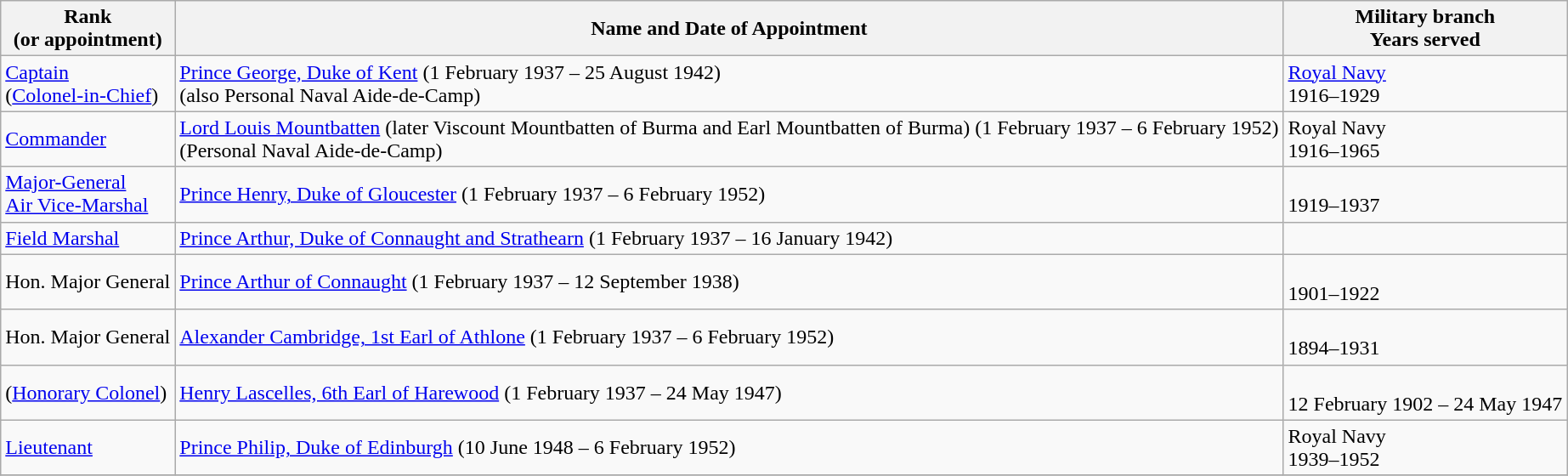<table class="wikitable">
<tr>
<th>Rank<br>(or appointment)</th>
<th>Name and Date of Appointment</th>
<th>Military branch<br>Years served</th>
</tr>
<tr>
<td><a href='#'>Captain</a><br>(<a href='#'>Colonel-in-Chief</a>)</td>
<td><a href='#'>Prince George, Duke of Kent</a> (1 February 1937 – 25 August 1942)<br>(also Personal Naval Aide-de-Camp)</td>
<td> <a href='#'>Royal Navy</a><br>1916–1929</td>
</tr>
<tr>
<td><a href='#'>Commander</a></td>
<td><a href='#'>Lord Louis Mountbatten</a> (later Viscount Mountbatten of Burma and Earl Mountbatten of Burma) (1 February 1937 – 6 February 1952)<br>(Personal Naval Aide-de-Camp)</td>
<td> Royal Navy<br>1916–1965</td>
</tr>
<tr>
<td><a href='#'>Major-General</a><br><a href='#'>Air Vice-Marshal</a></td>
<td><a href='#'>Prince Henry, Duke of Gloucester</a> (1 February 1937 – 6 February 1952)</td>
<td><br>1919–1937</td>
</tr>
<tr>
<td><a href='#'>Field Marshal</a></td>
<td><a href='#'>Prince Arthur, Duke of Connaught and Strathearn</a> (1 February 1937 – 16 January 1942)</td>
<td></td>
</tr>
<tr>
<td>Hon. Major General</td>
<td><a href='#'>Prince Arthur of Connaught</a> (1 February 1937 – 12 September 1938)</td>
<td><br>1901–1922</td>
</tr>
<tr>
<td>Hon. Major General</td>
<td><a href='#'>Alexander Cambridge, 1st Earl of Athlone</a> (1 February 1937 – 6 February 1952)</td>
<td><br>1894–1931</td>
</tr>
<tr>
<td>(<a href='#'>Honorary Colonel</a>)</td>
<td><a href='#'>Henry Lascelles, 6th Earl of Harewood</a> (1 February 1937 – 24 May 1947)</td>
<td><br>12 February 1902 – 24 May 1947</td>
</tr>
<tr>
<td><a href='#'>Lieutenant</a></td>
<td><a href='#'>Prince Philip, Duke of Edinburgh</a> (10 June 1948 – 6 February 1952)</td>
<td> Royal Navy<br>1939–1952</td>
</tr>
<tr>
</tr>
</table>
